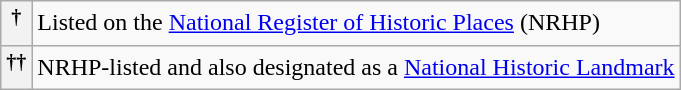<table class="wikitable">
<tr>
<th><sup>†</sup></th>
<td>Listed on the <a href='#'>National Register of Historic Places</a> (NRHP)</td>
</tr>
<tr>
<th><sup>††</sup></th>
<td>NRHP-listed and also designated as a <a href='#'>National Historic Landmark</a></td>
</tr>
</table>
